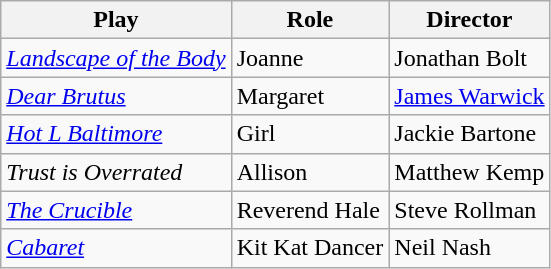<table class="wikitable sortable">
<tr>
<th>Play</th>
<th>Role</th>
<th>Director</th>
</tr>
<tr>
<td><em><a href='#'>Landscape of the Body</a></em></td>
<td>Joanne</td>
<td>Jonathan Bolt</td>
</tr>
<tr>
<td><em><a href='#'>Dear Brutus</a></em></td>
<td>Margaret</td>
<td><a href='#'>James Warwick</a></td>
</tr>
<tr>
<td><em><a href='#'>Hot L Baltimore</a></em></td>
<td>Girl</td>
<td>Jackie Bartone</td>
</tr>
<tr>
<td><em>Trust is Overrated</em></td>
<td>Allison</td>
<td>Matthew Kemp</td>
</tr>
<tr>
<td><em><a href='#'>The Crucible</a></em></td>
<td>Reverend Hale</td>
<td>Steve Rollman</td>
</tr>
<tr>
<td><a href='#'><em>Cabaret</em></a></td>
<td>Kit Kat Dancer</td>
<td>Neil Nash</td>
</tr>
</table>
